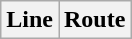<table class="wikitable">
<tr class="hintergrundfarbe6">
<th>Line</th>
<th>Route<br></th>
</tr>
</table>
